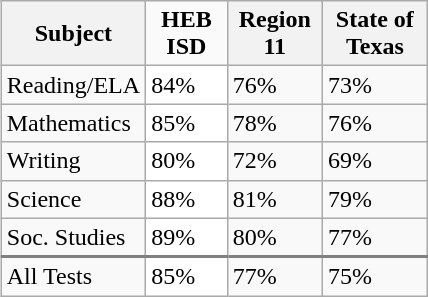<table class="wikitable" style="float:right; margin-left: 15px; width: 285px;">
<tr>
<th>Subject</th>
<th style="background:#fafafa;">HEB ISD</th>
<th>Region 11</th>
<th>State of Texas</th>
</tr>
<tr>
<td>Reading/ELA</td>
<td style="background:#fff;">84%</td>
<td>76%</td>
<td>73%</td>
</tr>
<tr>
<td>Mathematics</td>
<td style="background:#fff;">85%</td>
<td>78%</td>
<td>76%</td>
</tr>
<tr>
<td>Writing</td>
<td style="background:#fff;">80%</td>
<td>72%</td>
<td>69%</td>
</tr>
<tr>
<td>Science</td>
<td style="background:#fff;">88%</td>
<td>81%</td>
<td>79%</td>
</tr>
<tr>
<td style="border-bottom:2px solid gray;">Soc. Studies</td>
<td style="border-bottom:2px solid gray; background:#fff;">89%</td>
<td style="border-bottom:2px solid gray;">80%</td>
<td style="border-bottom:2px solid gray;">77%</td>
</tr>
<tr>
<td>All Tests</td>
<td style="background:#fff;">85%</td>
<td>77%</td>
<td>75%</td>
</tr>
</table>
